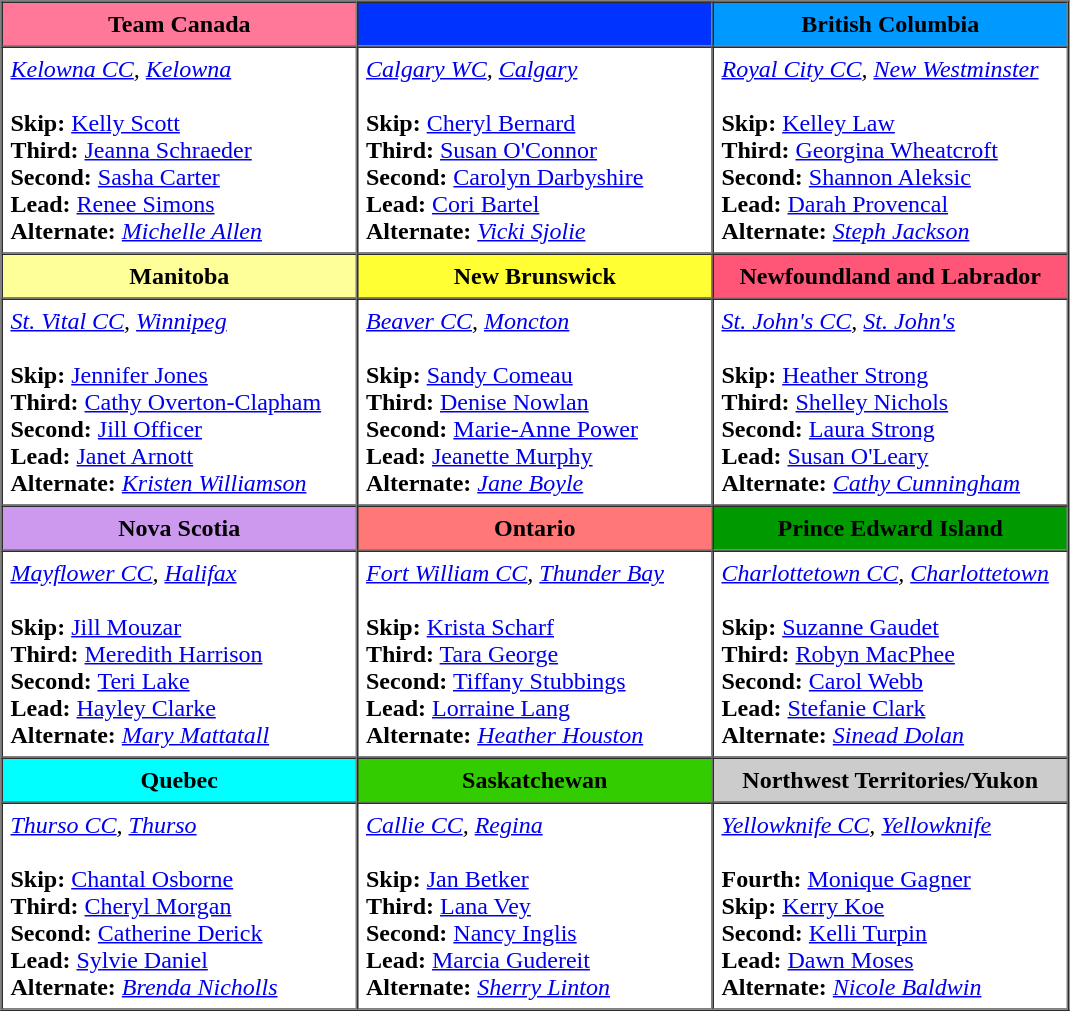<table border=1 cellpadding=5 cellspacing=0>
<tr>
<th bgcolor="#ff7799" width="225">Team Canada</th>
<th bgcolor="#0033ff" width="225"></th>
<th bgcolor="#0099ff" width="225">British Columbia</th>
</tr>
<tr align=center>
<td align=left><em><a href='#'>Kelowna CC</a>, <a href='#'>Kelowna</a></em><br><br><strong>Skip:</strong> <a href='#'>Kelly Scott</a><br>
<strong>Third:</strong> <a href='#'>Jeanna Schraeder</a><br>
<strong>Second:</strong> <a href='#'>Sasha Carter</a><br>
<strong>Lead:</strong> <a href='#'>Renee Simons</a><br>
<strong>Alternate:</strong> <em><a href='#'>Michelle Allen</a></em></td>
<td align=left><em><a href='#'>Calgary WC</a>, <a href='#'>Calgary</a></em><br><br><strong>Skip:</strong> <a href='#'>Cheryl Bernard</a><br>
<strong>Third:</strong> <a href='#'>Susan O'Connor</a><br>
<strong>Second:</strong> <a href='#'>Carolyn Darbyshire</a><br>
<strong>Lead:</strong> <a href='#'>Cori Bartel</a><br>
<strong>Alternate:</strong> <em><a href='#'>Vicki Sjolie</a></em></td>
<td align=left><em><a href='#'>Royal City CC</a>, <a href='#'>New Westminster</a></em><br><br><strong>Skip:</strong> <a href='#'>Kelley Law</a><br>
<strong>Third:</strong> <a href='#'>Georgina Wheatcroft</a><br>
<strong>Second:</strong> <a href='#'>Shannon Aleksic</a><br>
<strong>Lead:</strong> <a href='#'>Darah Provencal</a><br>
<strong>Alternate:</strong> <em><a href='#'>Steph Jackson</a></em></td>
</tr>
<tr border=1 cellpadding=5 cellspacing=0>
<th bgcolor="#ffff99" width="200">Manitoba</th>
<th bgcolor="#ffff33" width="200">New Brunswick</th>
<th bgcolor="#ff5577" width="200">Newfoundland and Labrador</th>
</tr>
<tr align=center>
<td align=left><em><a href='#'>St. Vital CC</a>, <a href='#'>Winnipeg</a></em><br><br><strong>Skip:</strong> <a href='#'>Jennifer Jones</a><br>
<strong>Third:</strong> <a href='#'>Cathy Overton-Clapham</a><br>
<strong>Second:</strong> <a href='#'>Jill Officer</a><br>
<strong>Lead:</strong> <a href='#'>Janet Arnott</a><br>
<strong>Alternate:</strong> <em><a href='#'>Kristen Williamson</a></em></td>
<td align=left><em><a href='#'>Beaver CC</a>, <a href='#'>Moncton</a></em><br><br><strong>Skip:</strong> <a href='#'>Sandy Comeau</a><br>
<strong>Third:</strong> <a href='#'>Denise Nowlan</a><br>
<strong>Second:</strong> <a href='#'>Marie-Anne Power</a><br>
<strong>Lead:</strong> <a href='#'>Jeanette Murphy</a><br>
<strong>Alternate:</strong> <em><a href='#'>Jane Boyle</a></em></td>
<td align=left><em><a href='#'>St. John's CC</a>, <a href='#'>St. John's</a></em><br><br><strong>Skip:</strong> <a href='#'>Heather Strong</a><br>
<strong>Third:</strong> <a href='#'>Shelley Nichols</a><br>
<strong>Second:</strong> <a href='#'>Laura Strong</a><br>
<strong>Lead:</strong> <a href='#'>Susan O'Leary</a><br>
<strong>Alternate:</strong> <em><a href='#'>Cathy Cunningham</a></em></td>
</tr>
<tr border=1 cellpadding=5 cellspacing=0>
<th bgcolor="#cc99ee" width="200">Nova Scotia</th>
<th bgcolor="#ff7777" width="200">Ontario</th>
<th bgcolor="#009900" width="200">Prince Edward Island</th>
</tr>
<tr align=center>
<td align=left><em><a href='#'>Mayflower CC</a>, <a href='#'>Halifax</a></em><br><br><strong>Skip:</strong> <a href='#'>Jill Mouzar</a><br>
<strong>Third:</strong> <a href='#'>Meredith Harrison</a><br>
<strong>Second:</strong> <a href='#'>Teri Lake</a><br>
<strong>Lead:</strong> <a href='#'>Hayley Clarke</a><br>
<strong>Alternate:</strong> <em><a href='#'>Mary Mattatall</a></em></td>
<td align=left><em><a href='#'>Fort William CC</a>, <a href='#'>Thunder Bay</a></em><br><br><strong>Skip:</strong> <a href='#'>Krista Scharf</a><br>
<strong>Third:</strong> <a href='#'>Tara George</a><br>
<strong>Second:</strong> <a href='#'>Tiffany Stubbings</a><br>
<strong>Lead:</strong> <a href='#'>Lorraine Lang</a><br>
<strong>Alternate:</strong> <em><a href='#'>Heather Houston</a></em></td>
<td align=left><em><a href='#'>Charlottetown CC</a>, <a href='#'>Charlottetown</a></em><br><br><strong>Skip:</strong> <a href='#'>Suzanne Gaudet</a><br>
<strong>Third:</strong> <a href='#'>Robyn MacPhee</a><br>
<strong>Second:</strong> <a href='#'>Carol Webb</a><br>
<strong>Lead:</strong> <a href='#'>Stefanie Clark</a><br>
<strong>Alternate:</strong> <em><a href='#'>Sinead Dolan</a></em></td>
</tr>
<tr border=1 cellpadding=5 cellspacing=0>
<th bgcolor="#00ffff" width="200">Quebec</th>
<th bgcolor="#33cc00" width="200">Saskatchewan</th>
<th bgcolor="#cccccc" width="200">Northwest Territories/Yukon</th>
</tr>
<tr align=center>
<td align=left><em><a href='#'>Thurso CC</a>, <a href='#'>Thurso</a></em><br><br><strong>Skip:</strong> <a href='#'>Chantal Osborne</a><br>
<strong>Third:</strong> <a href='#'>Cheryl Morgan</a><br>
<strong>Second:</strong> <a href='#'>Catherine Derick</a><br> 
<strong>Lead:</strong> <a href='#'>Sylvie Daniel</a><br>
<strong>Alternate:</strong> <em><a href='#'>Brenda Nicholls</a></em></td>
<td align=left><em><a href='#'>Callie CC</a>, <a href='#'>Regina</a></em><br><br><strong>Skip:</strong> <a href='#'>Jan Betker</a><br>
<strong>Third:</strong> <a href='#'>Lana Vey</a><br>
<strong>Second:</strong> <a href='#'>Nancy Inglis</a><br>
<strong>Lead:</strong> <a href='#'>Marcia Gudereit</a><br>
<strong>Alternate:</strong> <em><a href='#'>Sherry Linton</a></em></td>
<td align=left><em><a href='#'>Yellowknife CC</a>, <a href='#'>Yellowknife</a></em><br><br><strong>Fourth:</strong> <a href='#'>Monique Gagner</a><br>
<strong>Skip:</strong> <a href='#'>Kerry Koe</a><br>
<strong>Second:</strong> <a href='#'>Kelli Turpin</a><br>
<strong>Lead:</strong> <a href='#'>Dawn Moses</a><br>
<strong>Alternate:</strong> <em><a href='#'>Nicole Baldwin</a></em></td>
</tr>
</table>
